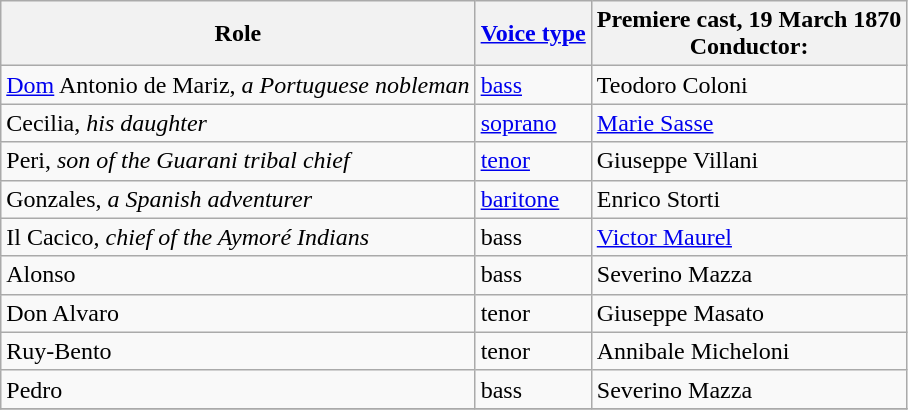<table class="wikitable">
<tr>
<th>Role</th>
<th><a href='#'>Voice type</a></th>
<th>Premiere cast, 19 March 1870<br>Conductor: </th>
</tr>
<tr>
<td><a href='#'>Dom</a> Antonio de Mariz, <em>a Portuguese nobleman</em></td>
<td><a href='#'>bass</a></td>
<td>Teodoro Coloni</td>
</tr>
<tr>
<td>Cecilia, <em>his daughter</em></td>
<td><a href='#'>soprano</a></td>
<td><a href='#'>Marie Sasse</a></td>
</tr>
<tr>
<td>Peri, <em>son of the Guarani tribal chief</em></td>
<td><a href='#'>tenor</a></td>
<td>Giuseppe Villani</td>
</tr>
<tr>
<td>Gonzales, <em>a Spanish adventurer</em></td>
<td><a href='#'>baritone</a></td>
<td>Enrico Storti</td>
</tr>
<tr>
<td>Il Cacico, <em>chief of the Aymoré Indians</em></td>
<td>bass</td>
<td><a href='#'>Victor Maurel</a></td>
</tr>
<tr>
<td>Alonso</td>
<td>bass</td>
<td>Severino Mazza</td>
</tr>
<tr>
<td>Don Alvaro</td>
<td>tenor</td>
<td>Giuseppe Masato</td>
</tr>
<tr>
<td>Ruy-Bento</td>
<td>tenor</td>
<td>Annibale Micheloni</td>
</tr>
<tr>
<td>Pedro</td>
<td>bass</td>
<td>Severino Mazza</td>
</tr>
<tr>
</tr>
</table>
